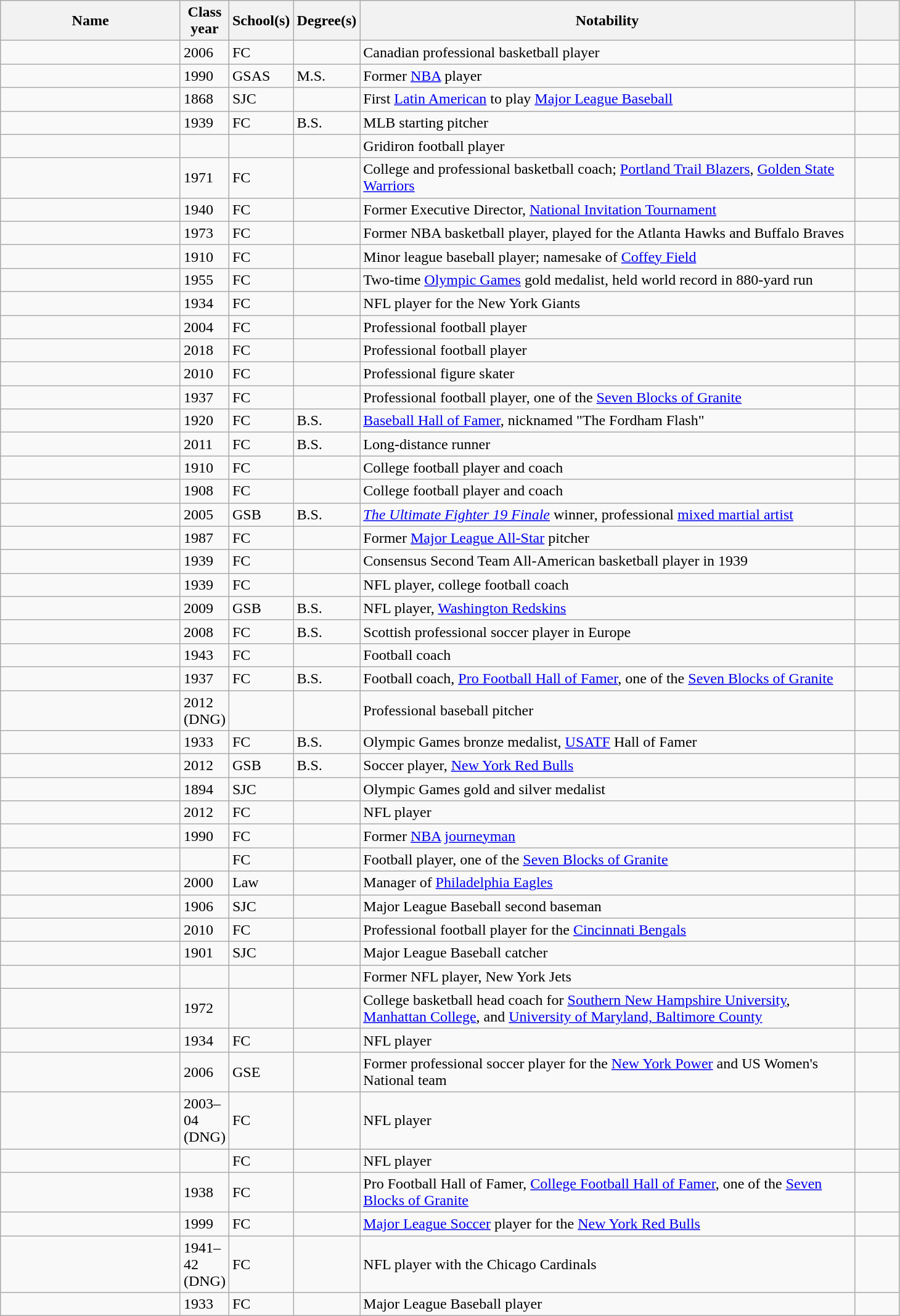<table class="wikitable sortable" style="width:77%">
<tr>
<th style="width:20%;">Name</th>
<th style="width:5%;">Class year</th>
<th style="width:5%;">School(s)</th>
<th style="width:5%;">Degree(s)</th>
<th style="width:*;" class="unsortable">Notability</th>
<th style="width:5%;" class="unsortable"></th>
</tr>
<tr>
<td></td>
<td>2006</td>
<td>FC</td>
<td></td>
<td>Canadian professional basketball player</td>
<td style=text-align:center></td>
</tr>
<tr>
<td></td>
<td>1990</td>
<td>GSAS</td>
<td>M.S.</td>
<td>Former <a href='#'>NBA</a> player</td>
<td></td>
</tr>
<tr>
<td></td>
<td>1868</td>
<td>SJC</td>
<td></td>
<td>First <a href='#'>Latin American</a> to play <a href='#'>Major League Baseball</a></td>
<td></td>
</tr>
<tr>
<td></td>
<td>1939</td>
<td>FC</td>
<td>B.S.</td>
<td>MLB starting pitcher</td>
<td align=center></td>
</tr>
<tr>
<td></td>
<td></td>
<td></td>
<td></td>
<td>Gridiron football player</td>
<td></td>
</tr>
<tr>
<td></td>
<td>1971</td>
<td>FC</td>
<td></td>
<td>College and professional basketball coach; <a href='#'>Portland Trail Blazers</a>, <a href='#'>Golden State Warriors</a></td>
<td></td>
</tr>
<tr>
<td></td>
<td>1940</td>
<td>FC</td>
<td></td>
<td>Former Executive Director, <a href='#'>National Invitation Tournament</a></td>
<td></td>
</tr>
<tr>
<td></td>
<td>1973</td>
<td>FC</td>
<td></td>
<td>Former NBA basketball player, played for the Atlanta Hawks and Buffalo Braves</td>
<td style=text-align:center></td>
</tr>
<tr>
<td></td>
<td>1910</td>
<td>FC</td>
<td></td>
<td>Minor league baseball player; namesake of <a href='#'>Coffey Field</a></td>
<td style=text-align:center></td>
</tr>
<tr>
<td></td>
<td>1955</td>
<td>FC</td>
<td></td>
<td>Two-time <a href='#'>Olympic Games</a> gold medalist, held world record in 880-yard run</td>
<td></td>
</tr>
<tr>
<td></td>
<td>1934</td>
<td>FC</td>
<td></td>
<td>NFL player for the New York Giants</td>
<td style=text-align:center></td>
</tr>
<tr>
<td></td>
<td>2004</td>
<td>FC</td>
<td></td>
<td>Professional football player</td>
<td style=text-align:center></td>
</tr>
<tr>
<td></td>
<td>2018</td>
<td>FC</td>
<td></td>
<td>Professional football player</td>
<td style=text-align:center></td>
</tr>
<tr>
<td></td>
<td>2010</td>
<td>FC</td>
<td></td>
<td>Professional figure skater</td>
<td style=text-align:center></td>
</tr>
<tr>
<td></td>
<td>1937</td>
<td>FC</td>
<td></td>
<td>Professional football player, one of the <a href='#'>Seven Blocks of Granite</a></td>
<td style=text-align:center></td>
</tr>
<tr>
<td></td>
<td>1920</td>
<td>FC</td>
<td>B.S.</td>
<td><a href='#'>Baseball Hall of Famer</a>, nicknamed "The Fordham Flash"</td>
<td></td>
</tr>
<tr>
<td></td>
<td>2011</td>
<td>FC</td>
<td>B.S.</td>
<td>Long-distance runner</td>
<td style=text-align:center></td>
</tr>
<tr>
<td></td>
<td>1910</td>
<td>FC</td>
<td></td>
<td>College football player and coach</td>
<td style=text-align:center></td>
</tr>
<tr>
<td></td>
<td>1908</td>
<td>FC</td>
<td></td>
<td>College football player and coach</td>
<td style=text-align:center></td>
</tr>
<tr>
<td></td>
<td>2005</td>
<td>GSB</td>
<td>B.S.</td>
<td><em><a href='#'>The Ultimate Fighter 19 Finale</a></em> winner, professional <a href='#'>mixed martial artist</a></td>
<td></td>
</tr>
<tr>
<td></td>
<td>1987</td>
<td>FC</td>
<td></td>
<td>Former <a href='#'>Major League All-Star</a> pitcher</td>
<td></td>
</tr>
<tr>
<td></td>
<td>1939</td>
<td>FC</td>
<td></td>
<td>Consensus Second Team All-American basketball player in 1939</td>
<td style=text-align:center></td>
</tr>
<tr>
<td></td>
<td>1939</td>
<td>FC</td>
<td></td>
<td>NFL player, college football coach</td>
<td></td>
</tr>
<tr>
<td></td>
<td>2009</td>
<td>GSB</td>
<td>B.S.</td>
<td>NFL player, <a href='#'>Washington Redskins</a></td>
<td style=text-align:center></td>
</tr>
<tr>
<td></td>
<td>2008</td>
<td>FC</td>
<td>B.S.</td>
<td>Scottish professional soccer player in Europe</td>
<td style=text-align:center></td>
</tr>
<tr>
<td></td>
<td>1943</td>
<td>FC</td>
<td></td>
<td>Football coach</td>
<td style=text-align:center></td>
</tr>
<tr>
<td></td>
<td>1937</td>
<td>FC</td>
<td>B.S.</td>
<td>Football coach, <a href='#'>Pro Football Hall of Famer</a>, one of the <a href='#'>Seven Blocks of Granite</a></td>
<td></td>
</tr>
<tr>
<td></td>
<td>2012 (DNG)</td>
<td></td>
<td></td>
<td>Professional baseball pitcher</td>
<td></td>
</tr>
<tr>
<td></td>
<td>1933</td>
<td>FC</td>
<td>B.S.</td>
<td>Olympic Games bronze medalist, <a href='#'>USATF</a> Hall of Famer</td>
<td></td>
</tr>
<tr>
<td></td>
<td>2012</td>
<td>GSB</td>
<td>B.S.</td>
<td>Soccer player, <a href='#'>New York Red Bulls</a></td>
<td style="text-align:Center"></td>
</tr>
<tr>
<td></td>
<td>1894</td>
<td>SJC</td>
<td></td>
<td>Olympic Games gold and silver medalist</td>
<td></td>
</tr>
<tr>
<td></td>
<td>2012</td>
<td>FC</td>
<td></td>
<td>NFL player</td>
<td></td>
</tr>
<tr>
<td></td>
<td>1990</td>
<td>FC</td>
<td></td>
<td>Former <a href='#'>NBA</a> <a href='#'>journeyman</a></td>
<td></td>
</tr>
<tr>
<td></td>
<td></td>
<td>FC</td>
<td></td>
<td>Football player, one of the <a href='#'>Seven Blocks of Granite</a></td>
<td align=center></td>
</tr>
<tr>
<td></td>
<td>2000</td>
<td>Law</td>
<td></td>
<td>Manager of <a href='#'>Philadelphia Eagles</a></td>
<td></td>
</tr>
<tr>
<td></td>
<td>1906</td>
<td>SJC</td>
<td></td>
<td>Major League Baseball second baseman</td>
<td style=text-align:center></td>
</tr>
<tr>
<td></td>
<td>2010</td>
<td>FC</td>
<td></td>
<td>Professional football player for the <a href='#'>Cincinnati Bengals</a></td>
<td></td>
</tr>
<tr>
<td></td>
<td>1901</td>
<td>SJC</td>
<td></td>
<td>Major League Baseball catcher</td>
<td style=text-align:center></td>
</tr>
<tr>
<td></td>
<td></td>
<td></td>
<td></td>
<td>Former NFL player, New York Jets</td>
<td align=center></td>
</tr>
<tr>
<td></td>
<td>1972</td>
<td></td>
<td></td>
<td>College basketball head coach for <a href='#'>Southern New Hampshire University</a>, <a href='#'>Manhattan College</a>, and <a href='#'>University of Maryland, Baltimore County</a></td>
<td style=text-align:center></td>
</tr>
<tr>
<td></td>
<td>1934</td>
<td>FC</td>
<td></td>
<td>NFL player</td>
<td style=text-align:center></td>
</tr>
<tr>
<td></td>
<td>2006</td>
<td>GSE</td>
<td></td>
<td>Former professional soccer player for the <a href='#'>New York Power</a> and US Women's National team</td>
<td></td>
</tr>
<tr>
<td></td>
<td>2003–04 (DNG)</td>
<td>FC</td>
<td></td>
<td>NFL player</td>
<td style=text-align:center></td>
</tr>
<tr>
<td></td>
<td></td>
<td>FC</td>
<td></td>
<td>NFL player</td>
<td></td>
</tr>
<tr>
<td></td>
<td>1938</td>
<td>FC</td>
<td></td>
<td>Pro Football Hall of Famer, <a href='#'>College Football Hall of Famer</a>, one of the <a href='#'>Seven Blocks of Granite</a></td>
<td></td>
</tr>
<tr>
<td></td>
<td>1999</td>
<td>FC</td>
<td></td>
<td><a href='#'>Major League Soccer</a> player for the <a href='#'>New York Red Bulls</a></td>
<td></td>
</tr>
<tr>
<td></td>
<td>1941–42 (DNG)</td>
<td>FC</td>
<td></td>
<td>NFL player with the Chicago Cardinals</td>
<td style=text-align:center></td>
</tr>
<tr>
<td></td>
<td>1933</td>
<td>FC</td>
<td></td>
<td>Major League Baseball player</td>
<td style=text-align:center></td>
</tr>
</table>
